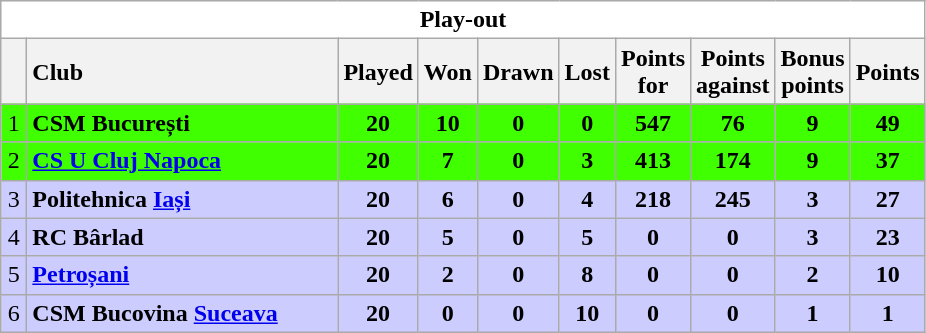<table class="wikitable" style="float:left; margin-right:15px; text-align: center;">
<tr>
<td colspan="11" bgcolor="#FFFFFF" cellpadding="0" cellspacing="0"><strong>Play-out</strong></td>
</tr>
<tr>
<th bgcolor="#efefef" width="10"></th>
<th bgcolor="#efefef" style="text-align:left" width="200">Club</th>
<th bgcolor="#efefef" width="20">Played</th>
<th bgcolor="#efefef" width="20">Won</th>
<th bgcolor="#efefef" width="20">Drawn</th>
<th bgcolor="#efefef" width="20">Lost</th>
<th bgcolor="#efefef" width="20">Points for</th>
<th bgcolor="#efefef" width="20">Points against</th>
<th bgcolor="#efefef" width="20">Bonus points</th>
<th bgcolor="#efefef" width="20">Points</th>
</tr>
<tr bgcolor=#3fff00 align=center>
<td>1</td>
<td align=left><strong>CSM București</strong></td>
<td><strong>20</strong></td>
<td><strong>10</strong></td>
<td><strong>0</strong></td>
<td><strong>0</strong></td>
<td><strong>547</strong></td>
<td><strong>76</strong></td>
<td><strong>9</strong></td>
<td><strong>49</strong></td>
</tr>
<tr bgcolor=#3fff00 align=center>
<td>2</td>
<td align=left><strong><a href='#'>CS U Cluj Napoca</a></strong></td>
<td><strong>20</strong></td>
<td><strong>7</strong></td>
<td><strong>0</strong></td>
<td><strong>3</strong></td>
<td><strong>413</strong></td>
<td><strong>174</strong></td>
<td><strong>9</strong></td>
<td><strong>37</strong></td>
</tr>
<tr bgcolor=#ccccff align=center>
<td>3</td>
<td align=left><strong>Politehnica <a href='#'>Iași</a></strong></td>
<td><strong>20</strong></td>
<td><strong>6</strong></td>
<td><strong>0</strong></td>
<td><strong>4</strong></td>
<td><strong>218</strong></td>
<td><strong>245</strong></td>
<td><strong>3</strong></td>
<td><strong>27</strong></td>
</tr>
<tr bgcolor=#ccccff align=center>
<td>4</td>
<td align=left><strong>RC Bârlad</strong></td>
<td><strong>20</strong></td>
<td><strong>5</strong></td>
<td><strong>0</strong></td>
<td><strong>5</strong></td>
<td><strong>0</strong></td>
<td><strong>0</strong></td>
<td><strong>3</strong></td>
<td><strong>23</strong></td>
</tr>
<tr bgcolor=#ccccff align=center>
<td>5</td>
<td align=left><strong><a href='#'>Petroșani</a></strong></td>
<td><strong>20</strong></td>
<td><strong>2</strong></td>
<td><strong>0</strong></td>
<td><strong>8</strong></td>
<td><strong>0</strong></td>
<td><strong>0</strong></td>
<td><strong>2</strong></td>
<td><strong>10</strong></td>
</tr>
<tr bgcolor=#ccccff align=center>
<td>6</td>
<td align=left><strong>CSM Bucovina <a href='#'>Suceava</a></strong></td>
<td><strong>20</strong></td>
<td><strong>0</strong></td>
<td><strong>0</strong></td>
<td><strong>10</strong></td>
<td><strong>0</strong></td>
<td><strong>0</strong></td>
<td><strong>1</strong></td>
<td><strong>1</strong></td>
</tr>
</table>
